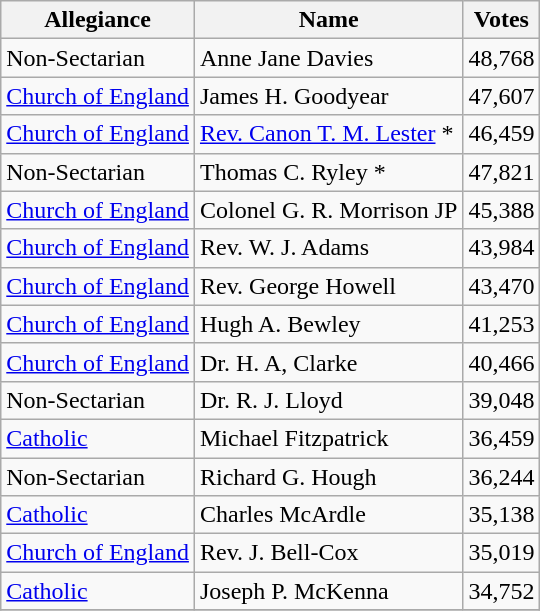<table class="wikitable">
<tr>
<th>Allegiance</th>
<th>Name</th>
<th>Votes</th>
</tr>
<tr>
<td>Non-Sectarian</td>
<td>Anne Jane Davies</td>
<td>48,768</td>
</tr>
<tr>
<td><a href='#'>Church of England</a></td>
<td>James H. Goodyear</td>
<td>47,607</td>
</tr>
<tr>
<td><a href='#'>Church of England</a></td>
<td><a href='#'>Rev. Canon T. M. Lester</a> *</td>
<td>46,459</td>
</tr>
<tr>
<td>Non-Sectarian</td>
<td>Thomas C. Ryley *</td>
<td>47,821</td>
</tr>
<tr>
<td><a href='#'>Church of England</a></td>
<td>Colonel G. R. Morrison JP</td>
<td>45,388</td>
</tr>
<tr>
<td><a href='#'>Church of England</a></td>
<td>Rev. W. J. Adams</td>
<td>43,984</td>
</tr>
<tr>
<td><a href='#'>Church of England</a></td>
<td>Rev. George Howell</td>
<td>43,470</td>
</tr>
<tr>
<td><a href='#'>Church of England</a></td>
<td>Hugh A. Bewley</td>
<td>41,253</td>
</tr>
<tr>
<td><a href='#'>Church of England</a></td>
<td>Dr. H. A, Clarke</td>
<td>40,466</td>
</tr>
<tr>
<td>Non-Sectarian</td>
<td>Dr. R. J. Lloyd</td>
<td>39,048</td>
</tr>
<tr>
<td><a href='#'>Catholic</a></td>
<td>Michael Fitzpatrick</td>
<td>36,459</td>
</tr>
<tr>
<td>Non-Sectarian</td>
<td>Richard G. Hough</td>
<td>36,244</td>
</tr>
<tr>
<td><a href='#'>Catholic</a></td>
<td>Charles McArdle</td>
<td>35,138</td>
</tr>
<tr>
<td><a href='#'>Church of England</a></td>
<td>Rev. J. Bell-Cox</td>
<td>35,019</td>
</tr>
<tr>
<td><a href='#'>Catholic</a></td>
<td>Joseph P. McKenna</td>
<td>34,752</td>
</tr>
<tr>
</tr>
</table>
